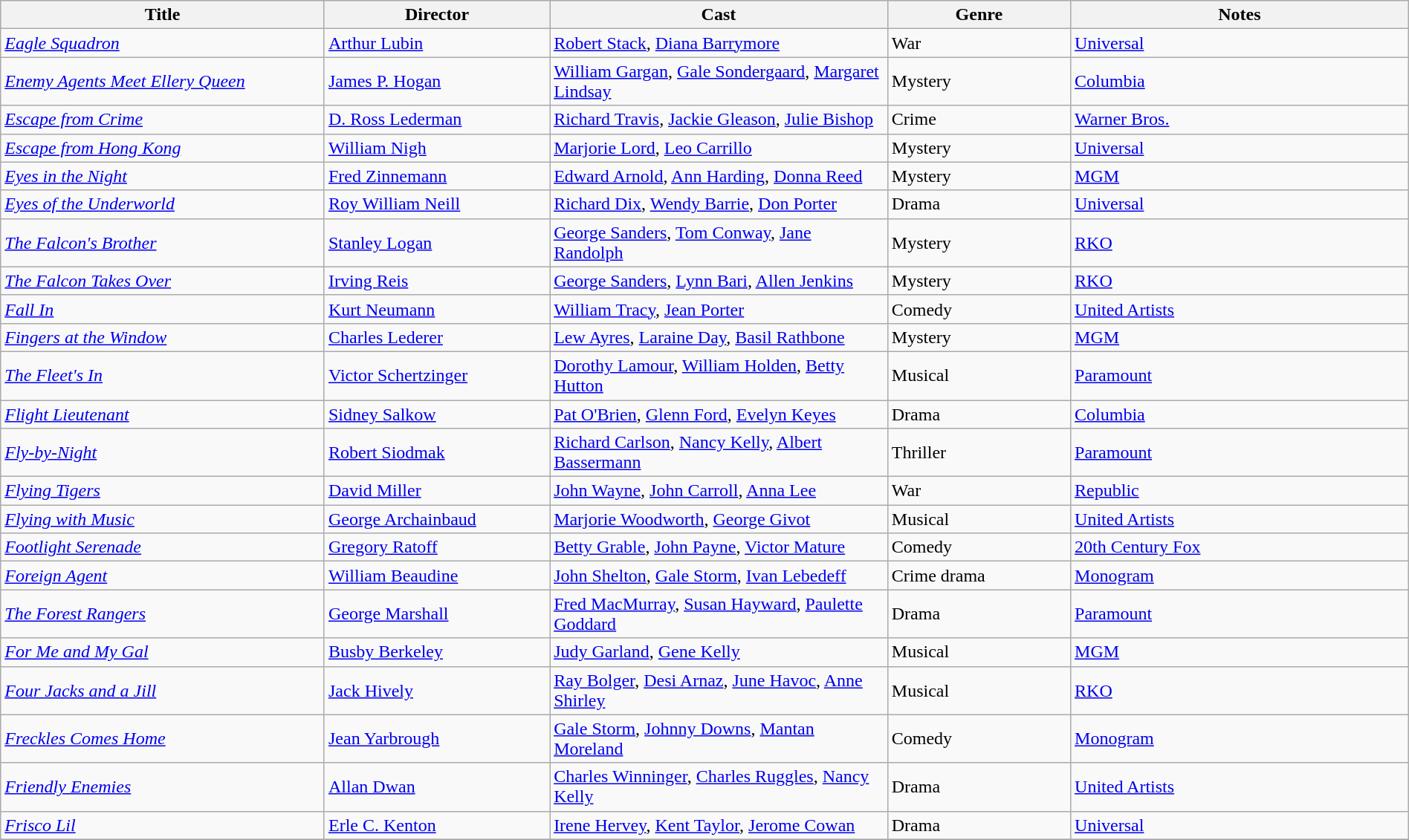<table class="wikitable" style="width:100%;">
<tr>
<th style="width:23%;">Title</th>
<th style="width:16%;">Director</th>
<th style="width:24%;">Cast</th>
<th style="width:13%;">Genre</th>
<th style="width:24%;">Notes</th>
</tr>
<tr>
<td><em><a href='#'>Eagle Squadron</a></em></td>
<td><a href='#'>Arthur Lubin</a></td>
<td><a href='#'>Robert Stack</a>, <a href='#'>Diana Barrymore</a></td>
<td>War</td>
<td><a href='#'>Universal</a></td>
</tr>
<tr>
<td><em><a href='#'>Enemy Agents Meet Ellery Queen</a></em></td>
<td><a href='#'>James P. Hogan</a></td>
<td><a href='#'>William Gargan</a>, <a href='#'>Gale Sondergaard</a>, <a href='#'>Margaret Lindsay</a></td>
<td>Mystery</td>
<td><a href='#'>Columbia</a></td>
</tr>
<tr>
<td><em><a href='#'>Escape from Crime</a></em></td>
<td><a href='#'>D. Ross Lederman</a></td>
<td><a href='#'>Richard Travis</a>, <a href='#'>Jackie Gleason</a>, <a href='#'>Julie Bishop</a></td>
<td>Crime</td>
<td><a href='#'>Warner Bros.</a></td>
</tr>
<tr>
<td><em><a href='#'>Escape from Hong Kong</a></em></td>
<td><a href='#'>William Nigh</a></td>
<td><a href='#'>Marjorie Lord</a>, <a href='#'>Leo Carrillo</a></td>
<td>Mystery</td>
<td><a href='#'>Universal</a></td>
</tr>
<tr>
<td><em><a href='#'>Eyes in the Night</a></em></td>
<td><a href='#'>Fred Zinnemann</a></td>
<td><a href='#'>Edward Arnold</a>, <a href='#'>Ann Harding</a>, <a href='#'>Donna Reed</a></td>
<td>Mystery</td>
<td><a href='#'>MGM</a></td>
</tr>
<tr>
<td><em><a href='#'>Eyes of the Underworld</a></em></td>
<td><a href='#'>Roy William Neill</a></td>
<td><a href='#'>Richard Dix</a>, <a href='#'>Wendy Barrie</a>, <a href='#'>Don Porter</a></td>
<td>Drama</td>
<td><a href='#'>Universal</a></td>
</tr>
<tr>
<td><em><a href='#'>The Falcon's Brother</a></em></td>
<td><a href='#'>Stanley Logan</a></td>
<td><a href='#'>George Sanders</a>, <a href='#'>Tom Conway</a>, <a href='#'>Jane Randolph</a></td>
<td>Mystery</td>
<td><a href='#'>RKO</a></td>
</tr>
<tr>
<td><em><a href='#'>The Falcon Takes Over</a></em></td>
<td><a href='#'>Irving Reis</a></td>
<td><a href='#'>George Sanders</a>, <a href='#'>Lynn Bari</a>, <a href='#'>Allen Jenkins</a></td>
<td>Mystery</td>
<td><a href='#'>RKO</a></td>
</tr>
<tr>
<td><em><a href='#'>Fall In</a></em></td>
<td><a href='#'>Kurt Neumann</a></td>
<td><a href='#'>William Tracy</a>, <a href='#'>Jean Porter</a></td>
<td>Comedy</td>
<td><a href='#'>United Artists</a></td>
</tr>
<tr>
<td><em><a href='#'>Fingers at the Window</a></em></td>
<td><a href='#'>Charles Lederer</a></td>
<td><a href='#'>Lew Ayres</a>, <a href='#'>Laraine Day</a>, <a href='#'>Basil Rathbone</a></td>
<td>Mystery</td>
<td><a href='#'>MGM</a></td>
</tr>
<tr>
<td><em><a href='#'>The Fleet's In</a></em></td>
<td><a href='#'>Victor Schertzinger</a></td>
<td><a href='#'>Dorothy Lamour</a>, <a href='#'>William Holden</a>, <a href='#'>Betty Hutton</a></td>
<td>Musical</td>
<td><a href='#'>Paramount</a></td>
</tr>
<tr>
<td><em><a href='#'>Flight Lieutenant</a></em></td>
<td><a href='#'>Sidney Salkow</a></td>
<td><a href='#'>Pat O'Brien</a>, <a href='#'>Glenn Ford</a>, <a href='#'>Evelyn Keyes</a></td>
<td>Drama</td>
<td><a href='#'>Columbia</a></td>
</tr>
<tr>
<td><em><a href='#'>Fly-by-Night</a></em></td>
<td><a href='#'>Robert Siodmak</a></td>
<td><a href='#'>Richard Carlson</a>, <a href='#'>Nancy Kelly</a>, <a href='#'>Albert Bassermann</a></td>
<td>Thriller</td>
<td><a href='#'>Paramount</a></td>
</tr>
<tr>
<td><em><a href='#'>Flying Tigers</a></em></td>
<td><a href='#'>David Miller</a></td>
<td><a href='#'>John Wayne</a>, <a href='#'>John Carroll</a>, <a href='#'>Anna Lee</a></td>
<td>War</td>
<td><a href='#'>Republic</a></td>
</tr>
<tr>
<td><em><a href='#'>Flying with Music</a></em></td>
<td><a href='#'>George Archainbaud</a></td>
<td><a href='#'>Marjorie Woodworth</a>, <a href='#'>George Givot</a></td>
<td>Musical</td>
<td><a href='#'>United Artists</a></td>
</tr>
<tr>
<td><em><a href='#'>Footlight Serenade</a></em></td>
<td><a href='#'>Gregory Ratoff</a></td>
<td><a href='#'>Betty Grable</a>, <a href='#'>John Payne</a>, <a href='#'>Victor Mature</a></td>
<td>Comedy</td>
<td><a href='#'>20th Century Fox</a></td>
</tr>
<tr>
<td><em><a href='#'>Foreign Agent</a></em></td>
<td><a href='#'>William Beaudine</a></td>
<td><a href='#'>John Shelton</a>, <a href='#'>Gale Storm</a>, <a href='#'>Ivan Lebedeff</a></td>
<td>Crime drama</td>
<td><a href='#'>Monogram</a></td>
</tr>
<tr>
<td><em><a href='#'>The Forest Rangers</a></em></td>
<td><a href='#'>George Marshall</a></td>
<td><a href='#'>Fred MacMurray</a>, <a href='#'>Susan Hayward</a>, <a href='#'>Paulette Goddard</a></td>
<td>Drama</td>
<td><a href='#'>Paramount</a></td>
</tr>
<tr>
<td><em><a href='#'>For Me and My Gal</a></em></td>
<td><a href='#'>Busby Berkeley</a></td>
<td><a href='#'>Judy Garland</a>, <a href='#'>Gene Kelly</a></td>
<td>Musical</td>
<td><a href='#'>MGM</a></td>
</tr>
<tr>
<td><em><a href='#'>Four Jacks and a Jill</a></em></td>
<td><a href='#'>Jack Hively</a></td>
<td><a href='#'>Ray Bolger</a>, <a href='#'>Desi Arnaz</a>, <a href='#'>June Havoc</a>, <a href='#'>Anne Shirley</a></td>
<td>Musical</td>
<td><a href='#'>RKO</a></td>
</tr>
<tr>
<td><em><a href='#'>Freckles Comes Home</a></em></td>
<td><a href='#'>Jean Yarbrough</a></td>
<td><a href='#'>Gale Storm</a>, <a href='#'>Johnny Downs</a>, <a href='#'>Mantan Moreland</a></td>
<td>Comedy</td>
<td><a href='#'>Monogram</a></td>
</tr>
<tr>
<td><em><a href='#'>Friendly Enemies</a></em></td>
<td><a href='#'>Allan Dwan</a></td>
<td><a href='#'>Charles Winninger</a>, <a href='#'>Charles Ruggles</a>, <a href='#'>Nancy Kelly</a></td>
<td>Drama</td>
<td><a href='#'>United Artists</a></td>
</tr>
<tr>
<td><em><a href='#'>Frisco Lil</a></em></td>
<td><a href='#'>Erle C. Kenton</a></td>
<td><a href='#'>Irene Hervey</a>, <a href='#'>Kent Taylor</a>, <a href='#'>Jerome Cowan</a></td>
<td>Drama</td>
<td><a href='#'>Universal</a></td>
</tr>
<tr>
</tr>
</table>
